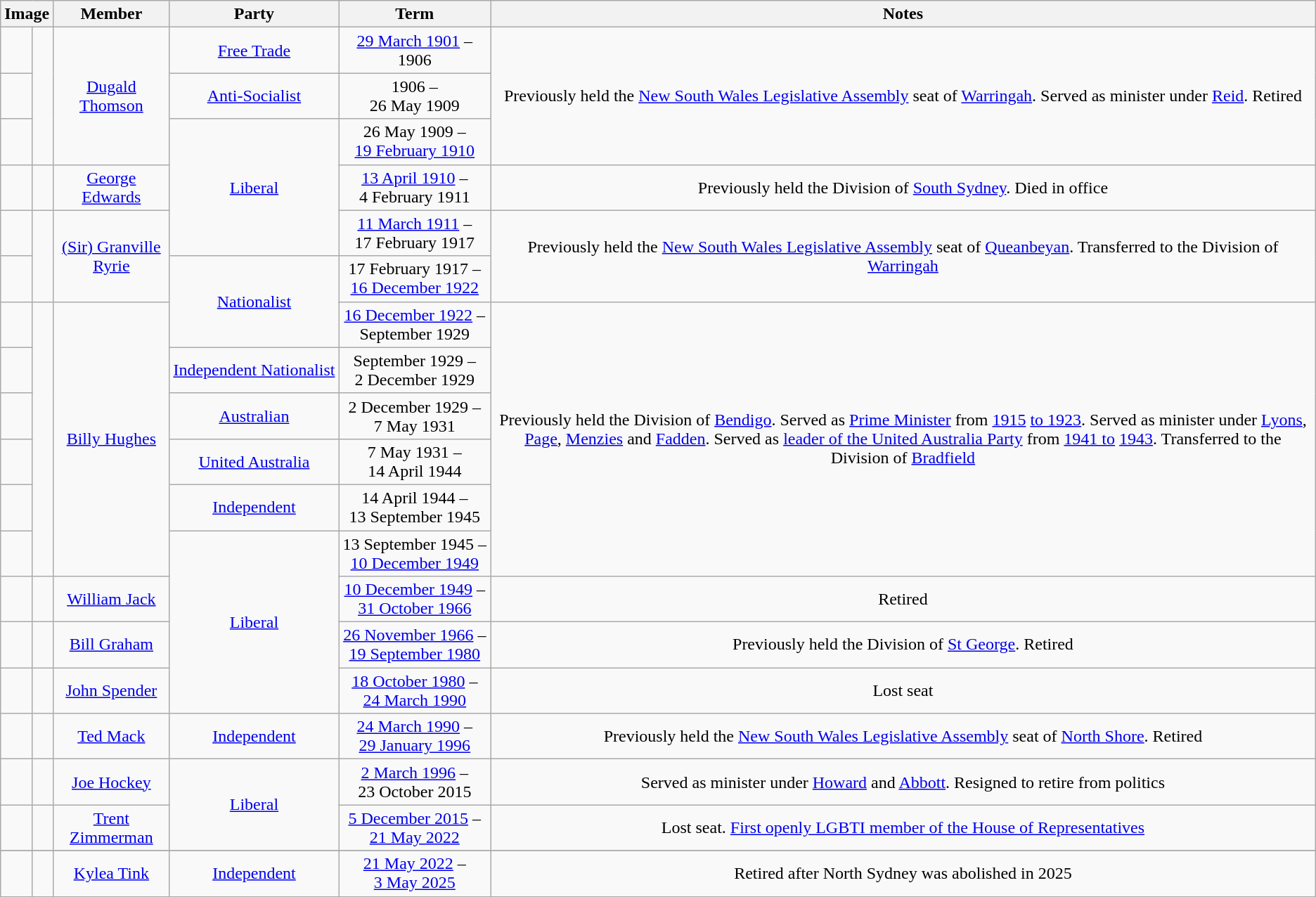<table class=wikitable style="text-align:center">
<tr>
<th colspan=2>Image</th>
<th>Member</th>
<th>Party</th>
<th>Term</th>
<th>Notes</th>
</tr>
<tr>
<td> </td>
<td rowspan=3></td>
<td rowspan=3><a href='#'>Dugald Thomson</a><br></td>
<td><a href='#'>Free Trade</a></td>
<td nowrap><a href='#'>29 March 1901</a> –<br>1906</td>
<td rowspan=3>Previously held the <a href='#'>New South Wales Legislative Assembly</a> seat of <a href='#'>Warringah</a>. Served as minister under <a href='#'>Reid</a>. Retired</td>
</tr>
<tr>
<td> </td>
<td nowrap><a href='#'>Anti-Socialist</a></td>
<td nowrap>1906 –<br>26 May 1909</td>
</tr>
<tr>
<td> </td>
<td rowspan="3"><a href='#'>Liberal</a></td>
<td nowrap>26 May 1909 –<br><a href='#'>19 February 1910</a></td>
</tr>
<tr>
<td> </td>
<td></td>
<td><a href='#'>George Edwards</a><br></td>
<td nowrap><a href='#'>13 April 1910</a> –<br>4 February 1911</td>
<td>Previously held the Division of <a href='#'>South Sydney</a>. Died in office</td>
</tr>
<tr>
<td> </td>
<td rowspan=2></td>
<td rowspan=2><a href='#'>(Sir) Granville Ryrie</a><br></td>
<td nowrap><a href='#'>11 March 1911</a> –<br>17 February 1917</td>
<td rowspan=2>Previously held the <a href='#'>New South Wales Legislative Assembly</a> seat of <a href='#'>Queanbeyan</a>. Transferred to the Division of <a href='#'>Warringah</a></td>
</tr>
<tr>
<td> </td>
<td rowspan="2"><a href='#'>Nationalist</a></td>
<td nowrap>17 February 1917 –<br><a href='#'>16 December 1922</a></td>
</tr>
<tr>
<td> </td>
<td rowspan=6></td>
<td rowspan=6><a href='#'>Billy Hughes</a><br></td>
<td nowrap><a href='#'>16 December 1922</a> –<br>September 1929</td>
<td rowspan=6>Previously held the Division of <a href='#'>Bendigo</a>. Served as <a href='#'>Prime Minister</a> from <a href='#'>1915</a> <a href='#'>to 1923</a>. Served as minister under <a href='#'>Lyons</a>, <a href='#'>Page</a>, <a href='#'>Menzies</a> and <a href='#'>Fadden</a>. Served as <a href='#'>leader of the United Australia Party</a> from <a href='#'>1941 to</a> <a href='#'>1943</a>. Transferred to the Division of <a href='#'>Bradfield</a></td>
</tr>
<tr>
<td> </td>
<td nowrap><a href='#'>Independent Nationalist</a></td>
<td nowrap>September 1929 –<br>2 December 1929</td>
</tr>
<tr>
<td> </td>
<td nowrap><a href='#'>Australian</a></td>
<td nowrap>2 December 1929 –<br>7 May 1931</td>
</tr>
<tr>
<td> </td>
<td nowrap><a href='#'>United Australia</a></td>
<td nowrap>7 May 1931 –<br>14 April 1944</td>
</tr>
<tr>
<td> </td>
<td nowrap><a href='#'>Independent</a></td>
<td nowrap>14 April 1944 –<br>13 September 1945</td>
</tr>
<tr>
<td> </td>
<td rowspan="4"><a href='#'>Liberal</a></td>
<td nowrap>13 September 1945 –<br><a href='#'>10 December 1949</a></td>
</tr>
<tr>
<td> </td>
<td></td>
<td><a href='#'>William Jack</a><br></td>
<td nowrap><a href='#'>10 December 1949</a> –<br><a href='#'>31 October 1966</a></td>
<td>Retired</td>
</tr>
<tr>
<td> </td>
<td></td>
<td><a href='#'>Bill Graham</a><br></td>
<td nowrap><a href='#'>26 November 1966</a> –<br><a href='#'>19 September 1980</a></td>
<td>Previously held the Division of <a href='#'>St George</a>. Retired</td>
</tr>
<tr>
<td> </td>
<td></td>
<td><a href='#'>John Spender</a><br></td>
<td nowrap><a href='#'>18 October 1980</a> –<br><a href='#'>24 March 1990</a></td>
<td>Lost seat</td>
</tr>
<tr>
<td> </td>
<td></td>
<td><a href='#'>Ted Mack</a><br></td>
<td><a href='#'>Independent</a></td>
<td nowrap><a href='#'>24 March 1990</a> –<br><a href='#'>29 January 1996</a></td>
<td>Previously held the <a href='#'>New South Wales Legislative Assembly</a> seat of <a href='#'>North Shore</a>. Retired</td>
</tr>
<tr>
<td> </td>
<td></td>
<td><a href='#'>Joe Hockey</a><br></td>
<td rowspan="2"><a href='#'>Liberal</a></td>
<td nowrap><a href='#'>2 March 1996</a> –<br>23 October 2015</td>
<td>Served as minister under <a href='#'>Howard</a> and <a href='#'>Abbott</a>. Resigned to retire from politics</td>
</tr>
<tr>
<td> </td>
<td></td>
<td><a href='#'>Trent Zimmerman</a><br></td>
<td nowrap><a href='#'>5 December 2015</a> –<br><a href='#'>21 May 2022</a></td>
<td>Lost seat. <a href='#'>First openly LGBTI member of the House of Representatives</a></td>
</tr>
<tr>
</tr>
<tr>
<td> </td>
<td></td>
<td><a href='#'>Kylea Tink</a><br></td>
<td><a href='#'>Independent</a></td>
<td nowrap><a href='#'>21 May 2022</a> –<br><a href='#'>3 May 2025</a></td>
<td>Retired after North Sydney was abolished in 2025</td>
</tr>
</table>
